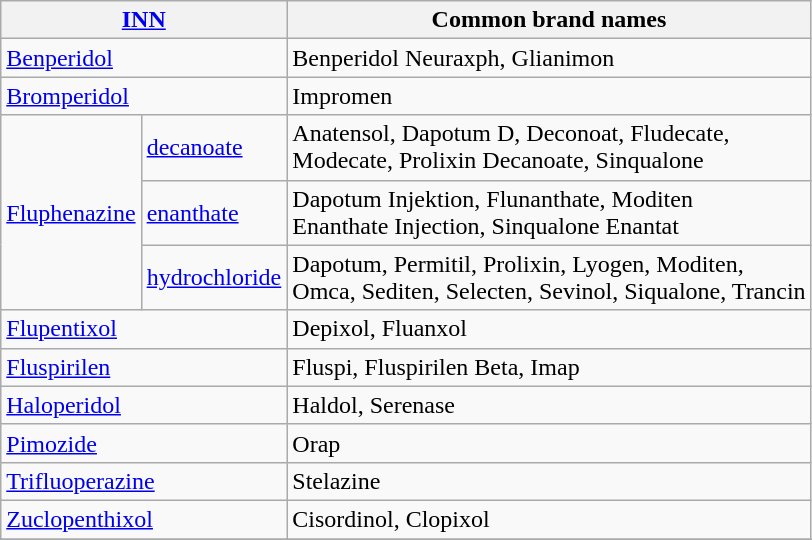<table class="wikitable">
<tr>
<th colspan="2"><a href='#'>INN</a></th>
<th>Common brand names</th>
</tr>
<tr>
<td colspan="2"><a href='#'>Benperidol</a></td>
<td>Benperidol Neuraxph, Glianimon</td>
</tr>
<tr>
<td colspan="2"><a href='#'>Bromperidol</a></td>
<td>Impromen</td>
</tr>
<tr>
<td rowspan="3"><a href='#'>Fluphenazine</a></td>
<td><a href='#'>decanoate</a></td>
<td>Anatensol, Dapotum D, Deconoat, Fludecate,<br>Modecate, Prolixin Decanoate, Sinqualone</td>
</tr>
<tr>
<td><a href='#'>enanthate</a></td>
<td>Dapotum Injektion, Flunanthate, Moditen<br>Enanthate Injection, Sinqualone Enantat</td>
</tr>
<tr>
<td><a href='#'>hydrochloride</a></td>
<td>Dapotum, Permitil, Prolixin, Lyogen, Moditen,<br>Omca, Sediten, Selecten, Sevinol, Siqualone, Trancin</td>
</tr>
<tr>
<td colspan="2"><a href='#'>Flupentixol</a></td>
<td>Depixol, Fluanxol</td>
</tr>
<tr>
<td colspan="2"><a href='#'>Fluspirilen</a></td>
<td>Fluspi, Fluspirilen Beta, Imap</td>
</tr>
<tr>
<td colspan="2"><a href='#'>Haloperidol</a></td>
<td>Haldol, Serenase</td>
</tr>
<tr>
<td colspan="2"><a href='#'>Pimozide</a></td>
<td>Orap</td>
</tr>
<tr>
<td colspan="2"><a href='#'>Trifluoperazine</a></td>
<td>Stelazine</td>
</tr>
<tr>
<td colspan="2"><a href='#'>Zuclopenthixol</a></td>
<td>Cisordinol, Clopixol</td>
</tr>
<tr>
</tr>
</table>
